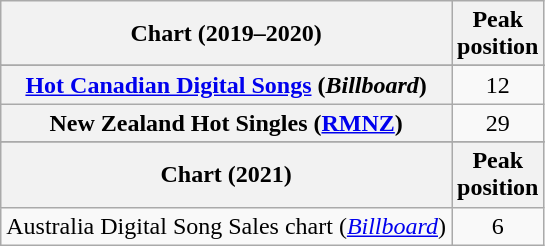<table class="wikitable sortable plainrowheaders" style="text-align:center">
<tr>
<th scope="col">Chart (2019–2020)</th>
<th scope="col">Peak<br>position</th>
</tr>
<tr>
</tr>
<tr>
<th scope="row"><a href='#'>Hot Canadian Digital Songs</a> (<em>Billboard</em>)</th>
<td>12</td>
</tr>
<tr>
<th scope="row">New Zealand Hot Singles (<a href='#'>RMNZ</a>)</th>
<td>29</td>
</tr>
<tr>
</tr>
<tr>
</tr>
<tr>
</tr>
<tr>
</tr>
<tr>
</tr>
<tr>
</tr>
<tr>
<th align="left">Chart (2021)</th>
<th align="left">Peak<br>position</th>
</tr>
<tr>
<td>Australia Digital Song Sales chart (<em><a href='#'>Billboard</a></em>)</td>
<td align="center">6</td>
</tr>
</table>
